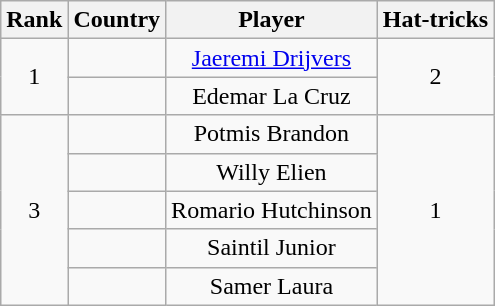<table class="wikitable" style="text-align:center;">
<tr>
<th>Rank</th>
<th>Country</th>
<th>Player</th>
<th>Hat-tricks</th>
</tr>
<tr>
<td rowspan=2>1</td>
<td></td>
<td><a href='#'>Jaeremi Drijvers</a></td>
<td rowspan=2>2</td>
</tr>
<tr>
<td></td>
<td>Edemar La Cruz</td>
</tr>
<tr>
<td rowspan=10>3</td>
<td></td>
<td>Potmis Brandon</td>
<td rowspan=10>1</td>
</tr>
<tr>
<td></td>
<td>Willy Elien</td>
</tr>
<tr>
<td></td>
<td>Romario Hutchinson</td>
</tr>
<tr>
<td></td>
<td>Saintil Junior</td>
</tr>
<tr>
<td></td>
<td>Samer Laura</td>
</tr>
</table>
